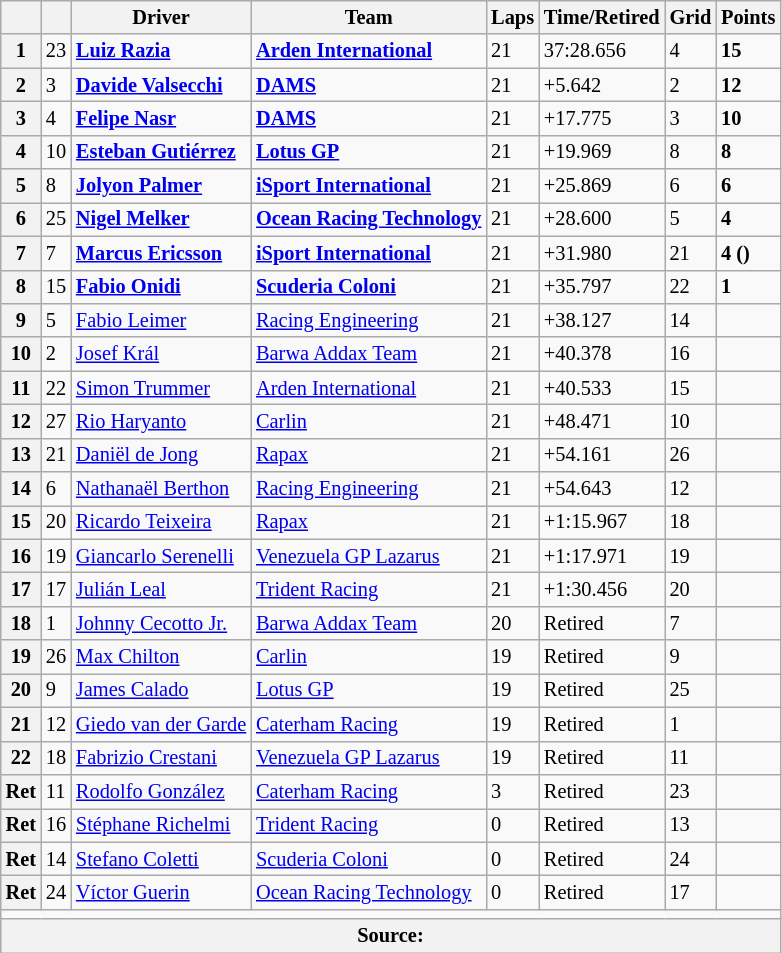<table class="wikitable" style="font-size:85%">
<tr>
<th></th>
<th></th>
<th>Driver</th>
<th>Team</th>
<th>Laps</th>
<th>Time/Retired</th>
<th>Grid</th>
<th>Points</th>
</tr>
<tr>
<th>1</th>
<td>23</td>
<td> <strong><a href='#'>Luiz Razia</a></strong></td>
<td><strong><a href='#'>Arden International</a></strong></td>
<td>21</td>
<td>37:28.656</td>
<td>4</td>
<td><strong>15</strong></td>
</tr>
<tr>
<th>2</th>
<td>3</td>
<td> <strong><a href='#'>Davide Valsecchi</a></strong></td>
<td><strong><a href='#'>DAMS</a></strong></td>
<td>21</td>
<td>+5.642</td>
<td>2</td>
<td><strong>12</strong></td>
</tr>
<tr>
<th>3</th>
<td>4</td>
<td> <strong><a href='#'>Felipe Nasr</a></strong></td>
<td><strong><a href='#'>DAMS</a></strong></td>
<td>21</td>
<td>+17.775</td>
<td>3</td>
<td><strong>10</strong></td>
</tr>
<tr>
<th>4</th>
<td>10</td>
<td> <strong><a href='#'>Esteban Gutiérrez</a></strong></td>
<td><strong><a href='#'>Lotus GP</a></strong></td>
<td>21</td>
<td>+19.969</td>
<td>8</td>
<td><strong>8</strong></td>
</tr>
<tr>
<th>5</th>
<td>8</td>
<td> <strong><a href='#'>Jolyon Palmer</a></strong></td>
<td><strong><a href='#'>iSport International</a></strong></td>
<td>21</td>
<td>+25.869</td>
<td>6</td>
<td><strong>6</strong></td>
</tr>
<tr>
<th>6</th>
<td>25</td>
<td> <strong><a href='#'>Nigel Melker</a></strong></td>
<td><strong><a href='#'>Ocean Racing Technology</a></strong></td>
<td>21</td>
<td>+28.600</td>
<td>5</td>
<td><strong>4</strong></td>
</tr>
<tr>
<th>7</th>
<td>7</td>
<td> <strong><a href='#'>Marcus Ericsson</a></strong></td>
<td><strong><a href='#'>iSport International</a></strong></td>
<td>21</td>
<td>+31.980</td>
<td>21</td>
<td><strong>4 ()</strong></td>
</tr>
<tr>
<th>8</th>
<td>15</td>
<td> <strong><a href='#'>Fabio Onidi</a></strong></td>
<td><strong><a href='#'>Scuderia Coloni</a></strong></td>
<td>21</td>
<td>+35.797</td>
<td>22</td>
<td><strong>1</strong></td>
</tr>
<tr>
<th>9</th>
<td>5</td>
<td> <a href='#'>Fabio Leimer</a></td>
<td><a href='#'>Racing Engineering</a></td>
<td>21</td>
<td>+38.127</td>
<td>14</td>
<td></td>
</tr>
<tr>
<th>10</th>
<td>2</td>
<td> <a href='#'>Josef Král</a></td>
<td><a href='#'>Barwa Addax Team</a></td>
<td>21</td>
<td>+40.378</td>
<td>16</td>
<td></td>
</tr>
<tr>
<th>11</th>
<td>22</td>
<td> <a href='#'>Simon Trummer</a></td>
<td><a href='#'>Arden International</a></td>
<td>21</td>
<td>+40.533</td>
<td>15</td>
<td></td>
</tr>
<tr>
<th>12</th>
<td>27</td>
<td> <a href='#'>Rio Haryanto</a></td>
<td><a href='#'>Carlin</a></td>
<td>21</td>
<td>+48.471</td>
<td>10</td>
<td></td>
</tr>
<tr>
<th>13</th>
<td>21</td>
<td> <a href='#'>Daniël de Jong</a></td>
<td><a href='#'>Rapax</a></td>
<td>21</td>
<td>+54.161</td>
<td>26</td>
<td></td>
</tr>
<tr>
<th>14</th>
<td>6</td>
<td> <a href='#'>Nathanaël Berthon</a></td>
<td><a href='#'>Racing Engineering</a></td>
<td>21</td>
<td>+54.643</td>
<td>12</td>
<td></td>
</tr>
<tr>
<th>15</th>
<td>20</td>
<td> <a href='#'>Ricardo Teixeira</a></td>
<td><a href='#'>Rapax</a></td>
<td>21</td>
<td>+1:15.967</td>
<td>18</td>
<td></td>
</tr>
<tr>
<th>16</th>
<td>19</td>
<td> <a href='#'>Giancarlo Serenelli</a></td>
<td><a href='#'>Venezuela GP Lazarus</a></td>
<td>21</td>
<td>+1:17.971</td>
<td>19</td>
<td></td>
</tr>
<tr>
<th>17</th>
<td>17</td>
<td> <a href='#'>Julián Leal</a></td>
<td><a href='#'>Trident Racing</a></td>
<td>21</td>
<td>+1:30.456</td>
<td>20</td>
<td></td>
</tr>
<tr>
<th>18</th>
<td>1</td>
<td> <a href='#'>Johnny Cecotto Jr.</a></td>
<td><a href='#'>Barwa Addax Team</a></td>
<td>20</td>
<td>Retired</td>
<td>7</td>
<td></td>
</tr>
<tr>
<th>19</th>
<td>26</td>
<td> <a href='#'>Max Chilton</a></td>
<td><a href='#'>Carlin</a></td>
<td>19</td>
<td>Retired</td>
<td>9</td>
<td></td>
</tr>
<tr>
<th>20</th>
<td>9</td>
<td> <a href='#'>James Calado</a></td>
<td><a href='#'>Lotus GP</a></td>
<td>19</td>
<td>Retired</td>
<td>25</td>
<td></td>
</tr>
<tr>
<th>21</th>
<td>12</td>
<td> <a href='#'>Giedo van der Garde</a></td>
<td><a href='#'>Caterham Racing</a></td>
<td>19</td>
<td>Retired</td>
<td>1</td>
<td></td>
</tr>
<tr>
<th>22</th>
<td>18</td>
<td> <a href='#'>Fabrizio Crestani</a></td>
<td><a href='#'>Venezuela GP Lazarus</a></td>
<td>19</td>
<td>Retired</td>
<td>11</td>
<td></td>
</tr>
<tr>
<th>Ret</th>
<td>11</td>
<td> <a href='#'>Rodolfo González</a></td>
<td><a href='#'>Caterham Racing</a></td>
<td>3</td>
<td>Retired</td>
<td>23</td>
<td></td>
</tr>
<tr>
<th>Ret</th>
<td>16</td>
<td> <a href='#'>Stéphane Richelmi</a></td>
<td><a href='#'>Trident Racing</a></td>
<td>0</td>
<td>Retired</td>
<td>13</td>
<td></td>
</tr>
<tr>
<th>Ret</th>
<td>14</td>
<td> <a href='#'>Stefano Coletti</a></td>
<td><a href='#'>Scuderia Coloni</a></td>
<td>0</td>
<td>Retired</td>
<td>24</td>
<td></td>
</tr>
<tr>
<th>Ret</th>
<td>24</td>
<td> <a href='#'>Víctor Guerin</a></td>
<td><a href='#'>Ocean Racing Technology</a></td>
<td>0</td>
<td>Retired</td>
<td>17</td>
<td></td>
</tr>
<tr>
<td colspan=8></td>
</tr>
<tr>
<th colspan=8>Source:</th>
</tr>
</table>
